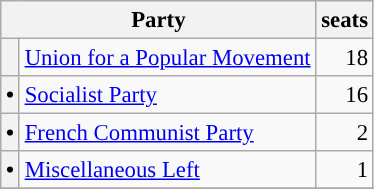<table class="wikitable" style="font-size: 95%;">
<tr>
<th colspan=2>Party</th>
<th>seats</th>
</tr>
<tr>
<th style="background-color: "></th>
<td><a href='#'>Union for a Popular Movement</a></td>
<td align="right">18</td>
</tr>
<tr>
<th style="background-color: "><span>•</span></th>
<td><a href='#'>Socialist Party</a></td>
<td align="right">16</td>
</tr>
<tr>
<th style="background-color: "><span>•</span></th>
<td><a href='#'>French Communist Party</a></td>
<td align="right">2</td>
</tr>
<tr>
<th style="background-color: "><span>•</span></th>
<td><a href='#'>Miscellaneous Left</a></td>
<td align="right">1</td>
</tr>
<tr>
</tr>
</table>
